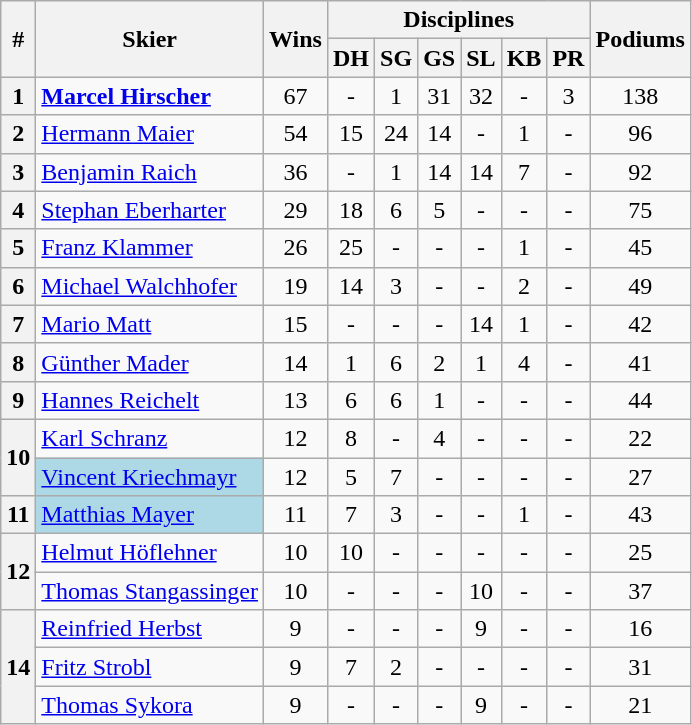<table class="wikitable">
<tr>
<th rowspan=2>#</th>
<th rowspan=2>Skier</th>
<th rowspan=2>Wins</th>
<th colspan=6>Disciplines</th>
<th rowspan=2>Podiums</th>
</tr>
<tr>
<th>DH</th>
<th>SG</th>
<th>GS</th>
<th>SL</th>
<th>KB</th>
<th>PR</th>
</tr>
<tr>
<th align=center>1</th>
<td><strong><a href='#'>Marcel Hirscher</a></strong></td>
<td align=center>67</td>
<td align=center>-</td>
<td align=center>1</td>
<td align=center>31</td>
<td align=center>32</td>
<td align=center>-</td>
<td align=center>3</td>
<td align=center>138</td>
</tr>
<tr>
<th align=center>2</th>
<td><a href='#'>Hermann Maier</a></td>
<td align=center>54</td>
<td align=center>15</td>
<td align=center>24</td>
<td align=center>14</td>
<td align=center>-</td>
<td align=center>1</td>
<td align=center>-</td>
<td align=center>96</td>
</tr>
<tr>
<th align=center>3</th>
<td><a href='#'>Benjamin Raich</a></td>
<td align=center>36</td>
<td align=center>-</td>
<td align=center>1</td>
<td align=center>14</td>
<td align=center>14</td>
<td align=center>7</td>
<td align=center>-</td>
<td align=center>92</td>
</tr>
<tr>
<th align=center>4</th>
<td><a href='#'>Stephan Eberharter</a></td>
<td align=center>29</td>
<td align=center>18</td>
<td align=center>6</td>
<td align=center>5</td>
<td align=center>-</td>
<td align=center>-</td>
<td align=center>-</td>
<td align=center>75</td>
</tr>
<tr>
<th align=center>5</th>
<td><a href='#'>Franz Klammer</a></td>
<td align=center>26</td>
<td align=center>25</td>
<td align=center>-</td>
<td align=center>-</td>
<td align=center>-</td>
<td align=center>1</td>
<td align=center>-</td>
<td align=center>45</td>
</tr>
<tr>
<th align=center>6</th>
<td><a href='#'>Michael Walchhofer</a></td>
<td align=center>19</td>
<td align=center>14</td>
<td align=center>3</td>
<td align=center>-</td>
<td align=center>-</td>
<td align=center>2</td>
<td align=center>-</td>
<td align=center>49</td>
</tr>
<tr>
<th align=center>7</th>
<td><a href='#'>Mario Matt</a></td>
<td align=center>15</td>
<td align=center>-</td>
<td align=center>-</td>
<td align=center>-</td>
<td align=center>14</td>
<td align=center>1</td>
<td align=center>-</td>
<td align=center>42</td>
</tr>
<tr>
<th align=center>8</th>
<td><a href='#'>Günther Mader</a></td>
<td align=center>14</td>
<td align=center>1</td>
<td align=center>6</td>
<td align=center>2</td>
<td align=center>1</td>
<td align=center>4</td>
<td align=center>-</td>
<td align=center>41</td>
</tr>
<tr>
<th align=center>9</th>
<td><a href='#'>Hannes Reichelt</a></td>
<td align=center>13</td>
<td align=center>6</td>
<td align=center>6</td>
<td align=center>1</td>
<td align=center>-</td>
<td align=center>-</td>
<td align=center>-</td>
<td align=center>44</td>
</tr>
<tr>
<th align=center rowspan=2>10</th>
<td><a href='#'>Karl Schranz</a></td>
<td align=center>12</td>
<td align=center>8</td>
<td align=center>-</td>
<td align=center>4</td>
<td align=center>-</td>
<td align=center>-</td>
<td align=center>-</td>
<td align=center>22</td>
</tr>
<tr>
<td bgcolor=lightblue><a href='#'>Vincent Kriechmayr</a></td>
<td align=center>12</td>
<td align=center>5</td>
<td align=center>7</td>
<td align=center>-</td>
<td align=center>-</td>
<td align=center>-</td>
<td align=center>-</td>
<td align=center>27</td>
</tr>
<tr>
<th align=center>11</th>
<td bgcolor=lightblue><a href='#'>Matthias Mayer</a></td>
<td align=center>11</td>
<td align=center>7</td>
<td align=center>3</td>
<td align=center>-</td>
<td align=center>-</td>
<td align=center>1</td>
<td align=center>-</td>
<td align=center>43</td>
</tr>
<tr>
<th rowspan=2 align=center>12</th>
<td><a href='#'>Helmut Höflehner</a></td>
<td align=center>10</td>
<td align=center>10</td>
<td align=center>-</td>
<td align=center>-</td>
<td align=center>-</td>
<td align=center>-</td>
<td align=center>-</td>
<td align=center>25</td>
</tr>
<tr>
<td><a href='#'>Thomas Stangassinger</a></td>
<td align=center>10</td>
<td align=center>-</td>
<td align=center>-</td>
<td align=center>-</td>
<td align=center>10</td>
<td align=center>-</td>
<td align=center>-</td>
<td align=center>37</td>
</tr>
<tr>
<th rowspan=4 align=center>14</th>
<td><a href='#'>Reinfried Herbst</a></td>
<td align=center>9</td>
<td align=center>-</td>
<td align=center>-</td>
<td align=center>-</td>
<td align=center>9</td>
<td align=center>-</td>
<td align=center>-</td>
<td align=center>16</td>
</tr>
<tr>
<td><a href='#'>Fritz Strobl</a></td>
<td align=center>9</td>
<td align=center>7</td>
<td align=center>2</td>
<td align=center>-</td>
<td align=center>-</td>
<td align=center>-</td>
<td align=center>-</td>
<td align=center>31</td>
</tr>
<tr>
<td><a href='#'>Thomas Sykora</a></td>
<td align=center>9</td>
<td align=center>-</td>
<td align=center>-</td>
<td align=center>-</td>
<td align=center>9</td>
<td align=center>-</td>
<td align=center>-</td>
<td align=center>21</td>
</tr>
</table>
